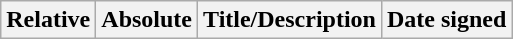<table class="wikitable">
<tr>
<th>Relative </th>
<th>Absolute </th>
<th>Title/Description</th>
<th>Date signed</th>
</tr>
</table>
